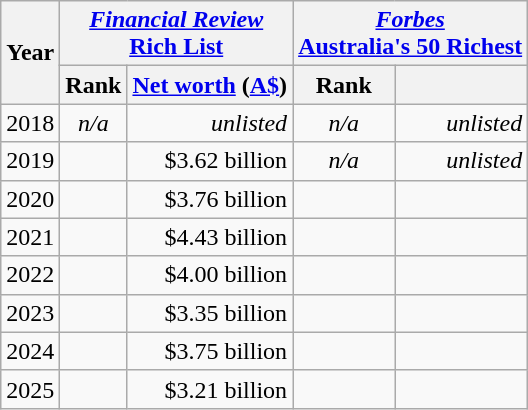<table class="wikitable">
<tr>
<th rowspan=2>Year</th>
<th colspan=2><em><a href='#'>Financial Review</a></em><br><a href='#'>Rich List</a></th>
<th colspan=2><em><a href='#'>Forbes</a></em><br><a href='#'>Australia's 50 Richest</a></th>
</tr>
<tr>
<th>Rank</th>
<th><a href='#'>Net worth</a> (<a href='#'>A$</a>)</th>
<th>Rank</th>
<th></th>
</tr>
<tr>
<td>2018</td>
<td align="center"><em>n/a</em></td>
<td align="right"><em>unlisted</em></td>
<td align="center"><em>n/a</em></td>
<td align="right"><em>unlisted</em></td>
</tr>
<tr>
<td>2019</td>
<td align="center"></td>
<td align="right">$3.62 billion </td>
<td align="center"><em>n/a</em></td>
<td align="right"><em>unlisted</em></td>
</tr>
<tr>
<td>2020</td>
<td align="center"></td>
<td align="right">$3.76 billion </td>
<td align="center"></td>
<td align="right"></td>
</tr>
<tr>
<td>2021</td>
<td align="center"></td>
<td align="right">$4.43 billion </td>
<td align="center"></td>
<td align="right"></td>
</tr>
<tr>
<td>2022</td>
<td align="center"></td>
<td align="right">$4.00 billion </td>
<td align="center"></td>
<td align="right"></td>
</tr>
<tr>
<td>2023</td>
<td align="center"></td>
<td align="right">$3.35 billion </td>
<td align="center"></td>
<td align="right"></td>
</tr>
<tr>
<td>2024</td>
<td align="center"></td>
<td align="right">$3.75 billion </td>
<td align="center"></td>
<td align="right"></td>
</tr>
<tr>
<td>2025</td>
<td align="center"></td>
<td align="right">$3.21 billion </td>
<td align="center"></td>
<td align="right"></td>
</tr>
</table>
